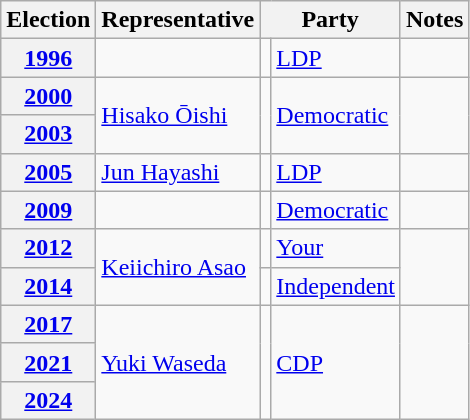<table class=wikitable>
<tr valign=bottom>
<th>Election</th>
<th>Representative</th>
<th colspan=2>Party</th>
<th>Notes</th>
</tr>
<tr>
<th><a href='#'>1996</a></th>
<td></td>
<td bgcolor=></td>
<td><a href='#'>LDP</a></td>
<td></td>
</tr>
<tr>
<th><a href='#'>2000</a></th>
<td rowspan=2><a href='#'>Hisako Ōishi</a></td>
<td rowspan=2 bgcolor=></td>
<td rowspan=2><a href='#'>Democratic</a></td>
<td rowspan=2></td>
</tr>
<tr>
<th><a href='#'>2003</a></th>
</tr>
<tr>
<th><a href='#'>2005</a></th>
<td><a href='#'>Jun Hayashi</a></td>
<td bgcolor=></td>
<td><a href='#'>LDP</a></td>
<td></td>
</tr>
<tr>
<th><a href='#'>2009</a></th>
<td></td>
<td bgcolor=></td>
<td><a href='#'>Democratic</a></td>
<td></td>
</tr>
<tr>
<th><a href='#'>2012</a></th>
<td rowspan=2><a href='#'>Keiichiro Asao</a></td>
<td bgcolor=></td>
<td><a href='#'>Your</a></td>
<td rowspan=2></td>
</tr>
<tr>
<th><a href='#'>2014</a></th>
<td bgcolor=></td>
<td><a href='#'>Independent</a></td>
</tr>
<tr>
<th><a href='#'>2017</a></th>
<td rowspan=3><a href='#'>Yuki Waseda</a></td>
<td rowspan=3 bgcolor=></td>
<td rowspan=3><a href='#'>CDP</a></td>
<td rowspan=3></td>
</tr>
<tr>
<th><a href='#'>2021</a></th>
</tr>
<tr>
<th><a href='#'>2024</a></th>
</tr>
</table>
